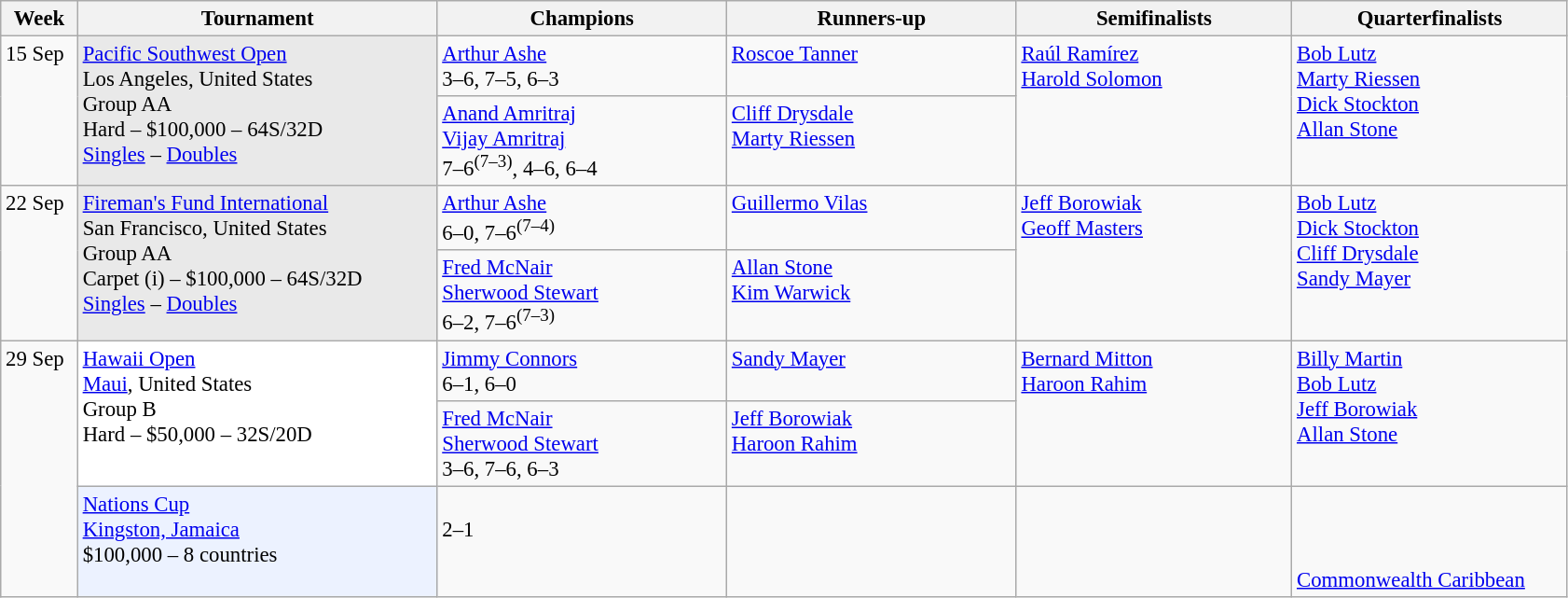<table class=wikitable style=font-size:95%>
<tr>
<th style="width:48px;">Week</th>
<th style="width:250px;">Tournament</th>
<th style="width:200px;">Champions</th>
<th style="width:200px;">Runners-up</th>
<th style="width:190px;">Semifinalists</th>
<th style="width:190px;">Quarterfinalists</th>
</tr>
<tr valign=top>
<td rowspan=2>15 Sep</td>
<td style="background:#E9E9E9;" rowspan="2"><a href='#'>Pacific Southwest Open</a> <br>  Los Angeles, United States <br> Group AA <br>Hard – $100,000 – 64S/32D <br> <a href='#'>Singles</a> – <a href='#'>Doubles</a></td>
<td> <a href='#'>Arthur Ashe</a> <br> 3–6, 7–5, 6–3</td>
<td> <a href='#'>Roscoe Tanner</a></td>
<td rowspan=2> <a href='#'>Raúl Ramírez</a> <br>  <a href='#'>Harold Solomon</a></td>
<td rowspan=2> <a href='#'>Bob Lutz</a> <br>  <a href='#'>Marty Riessen</a> <br>  <a href='#'>Dick Stockton</a> <br>  <a href='#'>Allan Stone</a></td>
</tr>
<tr valign=top>
<td> <a href='#'>Anand Amritraj</a> <br>  <a href='#'>Vijay Amritraj</a> <br> 7–6<sup>(7–3)</sup>, 4–6, 6–4</td>
<td> <a href='#'>Cliff Drysdale</a> <br>  <a href='#'>Marty Riessen</a></td>
</tr>
<tr valign=top>
<td rowspan=2>22 Sep</td>
<td style="background:#E9E9E9;" rowspan="2"><a href='#'>Fireman's Fund International</a> <br> San Francisco, United States <br> Group AA <br> Carpet (i) – $100,000 – 64S/32D <br> <a href='#'>Singles</a> – <a href='#'>Doubles</a></td>
<td> <a href='#'>Arthur Ashe</a> <br> 6–0, 7–6<sup>(7–4)</sup></td>
<td> <a href='#'>Guillermo Vilas</a></td>
<td rowspan=2> <a href='#'>Jeff Borowiak</a> <br>  <a href='#'>Geoff Masters</a></td>
<td rowspan=2> <a href='#'>Bob Lutz</a> <br>  <a href='#'>Dick Stockton</a> <br>  <a href='#'>Cliff Drysdale</a> <br>  <a href='#'>Sandy Mayer</a></td>
</tr>
<tr valign=top>
<td> <a href='#'>Fred McNair</a> <br>  <a href='#'>Sherwood Stewart</a> <br> 6–2, 7–6<sup>(7–3)</sup></td>
<td> <a href='#'>Allan Stone</a> <br>  <a href='#'>Kim Warwick</a></td>
</tr>
<tr valign=top>
<td rowspan=3>29 Sep</td>
<td style="background:#FFFFFF;" rowspan="2"><a href='#'>Hawaii Open</a> <br> <a href='#'>Maui</a>, United States <br> Group B <br>Hard – $50,000 – 32S/20D</td>
<td> <a href='#'>Jimmy Connors</a> <br> 6–1, 6–0</td>
<td> <a href='#'>Sandy Mayer</a></td>
<td rowspan=2> <a href='#'>Bernard Mitton</a> <br>  <a href='#'>Haroon Rahim</a></td>
<td rowspan=2> <a href='#'>Billy Martin</a> <br>  <a href='#'>Bob Lutz</a> <br>  <a href='#'>Jeff Borowiak</a> <br>  <a href='#'>Allan Stone</a></td>
</tr>
<tr valign=top>
<td> <a href='#'>Fred McNair</a> <br>  <a href='#'>Sherwood Stewart</a> <br> 3–6, 7–6, 6–3</td>
<td> <a href='#'>Jeff Borowiak</a> <br>  <a href='#'>Haroon Rahim</a></td>
</tr>
<tr valign=top>
<td style="background:#ECF2FF;"><a href='#'>Nations Cup</a> <br> <a href='#'>Kingston, Jamaica</a> <br>$100,000 – 8 countries</td>
<td> <br> 2–1</td>
<td></td>
<td> <br> </td>
<td> <br>  <br>  <br>  <a href='#'>Commonwealth Caribbean</a></td>
</tr>
</table>
